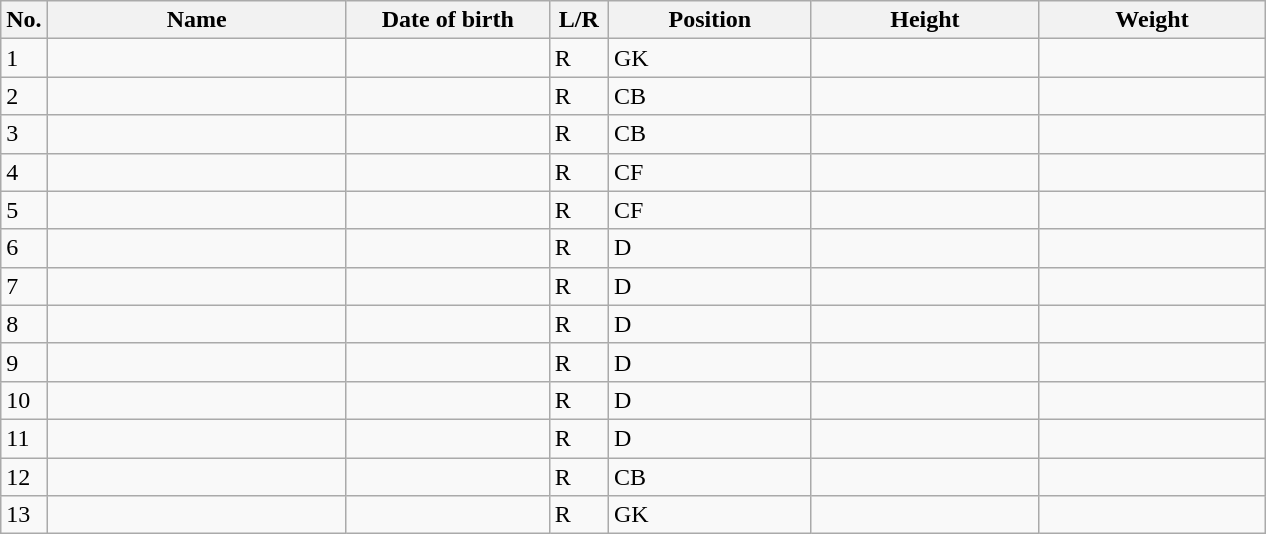<table class=wikitable sortable style=font-size:100%; text-align:center;>
<tr>
<th>No.</th>
<th style=width:12em>Name</th>
<th style=width:8em>Date of birth</th>
<th style=width:2em>L/R</th>
<th style=width:8em>Position</th>
<th style=width:9em>Height</th>
<th style=width:9em>Weight</th>
</tr>
<tr>
<td>1</td>
<td align=left></td>
<td></td>
<td>R</td>
<td>GK</td>
<td></td>
<td></td>
</tr>
<tr>
<td>2</td>
<td align=left></td>
<td></td>
<td>R</td>
<td>CB</td>
<td></td>
<td></td>
</tr>
<tr>
<td>3</td>
<td align=left></td>
<td></td>
<td>R</td>
<td>CB</td>
<td></td>
<td></td>
</tr>
<tr>
<td>4</td>
<td align=left></td>
<td></td>
<td>R</td>
<td>CF</td>
<td></td>
<td></td>
</tr>
<tr>
<td>5</td>
<td align=left></td>
<td></td>
<td>R</td>
<td>CF</td>
<td></td>
<td></td>
</tr>
<tr>
<td>6</td>
<td align=left></td>
<td></td>
<td>R</td>
<td>D</td>
<td></td>
<td></td>
</tr>
<tr>
<td>7</td>
<td align=left></td>
<td></td>
<td>R</td>
<td>D</td>
<td></td>
<td></td>
</tr>
<tr>
<td>8</td>
<td align=left></td>
<td></td>
<td>R</td>
<td>D</td>
<td></td>
<td></td>
</tr>
<tr>
<td>9</td>
<td align=left></td>
<td></td>
<td>R</td>
<td>D</td>
<td></td>
<td></td>
</tr>
<tr>
<td>10</td>
<td align=left></td>
<td></td>
<td>R</td>
<td>D</td>
<td></td>
<td></td>
</tr>
<tr>
<td>11</td>
<td align=left></td>
<td></td>
<td>R</td>
<td>D</td>
<td></td>
<td></td>
</tr>
<tr>
<td>12</td>
<td align=left></td>
<td></td>
<td>R</td>
<td>CB</td>
<td></td>
<td></td>
</tr>
<tr>
<td>13</td>
<td align=left></td>
<td></td>
<td>R</td>
<td>GK</td>
<td></td>
<td></td>
</tr>
</table>
